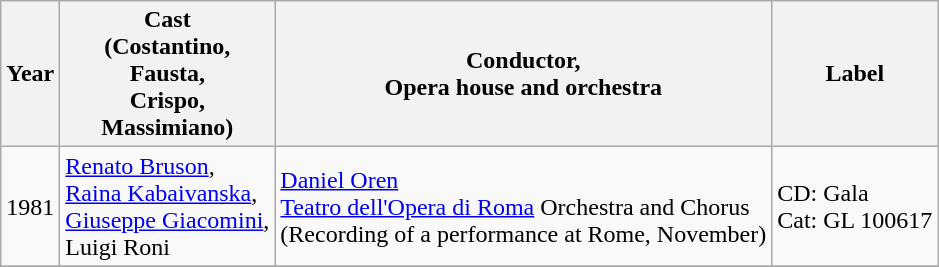<table class="wikitable">
<tr>
<th>Year</th>
<th>Cast <br>(Costantino,<br>Fausta,<br>Crispo,<br>Massimiano)</th>
<th>Conductor,<br>Opera house and orchestra</th>
<th>Label</th>
</tr>
<tr>
<td>1981</td>
<td><a href='#'>Renato Bruson</a>,<br><a href='#'>Raina Kabaivanska</a>,<br><a href='#'>Giuseppe Giacomini</a>,<br>Luigi Roni</td>
<td><a href='#'>Daniel Oren</a><br><a href='#'>Teatro dell'Opera di Roma</a> Orchestra and Chorus<br>(Recording of a performance at Rome, November)</td>
<td>CD: Gala<br>Cat: GL 100617</td>
</tr>
<tr>
</tr>
</table>
